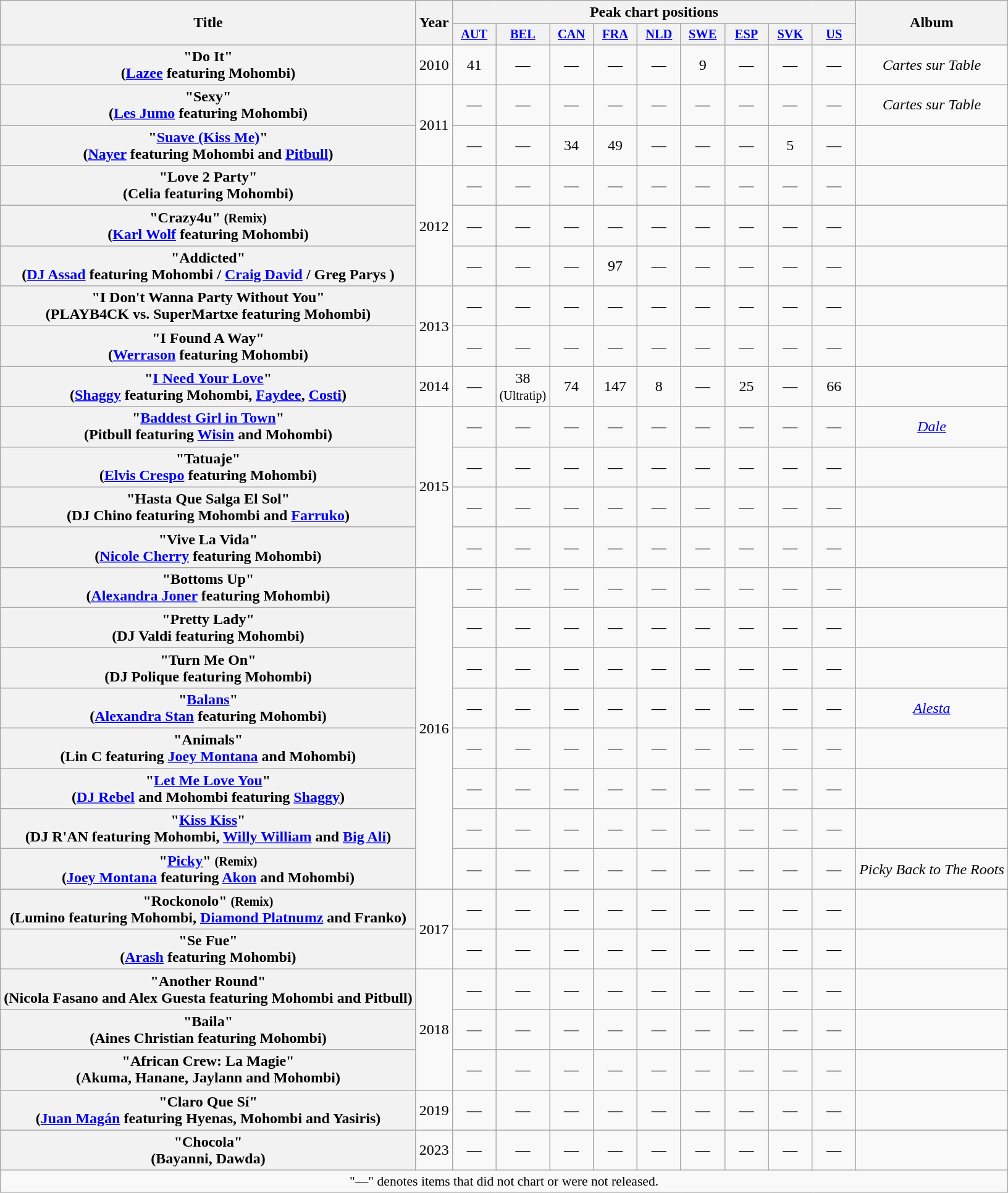<table class="wikitable plainrowheaders" style="text-align:center;">
<tr>
<th scope="col" rowspan="2">Title</th>
<th scope="col" rowspan="2">Year</th>
<th scope="col" colspan="9">Peak chart positions</th>
<th scope="col" rowspan="2">Album</th>
</tr>
<tr>
<th scope="col" style="width:3em;font-size:85%;"><a href='#'>AUT</a></th>
<th scope="col" style="width:3em;font-size:85%;"><a href='#'>BEL</a></th>
<th scope="col" style="width:3em;font-size:85%;"><a href='#'>CAN</a></th>
<th scope="col" style="width:3em;font-size:85%;"><a href='#'>FRA</a></th>
<th scope="col" style="width:3em;font-size:85%;"><a href='#'>NLD</a></th>
<th scope="col" style="width:3em;font-size:85%;"><a href='#'>SWE</a><br></th>
<th scope="col" style="width:3em;font-size:85%;"><a href='#'>ESP</a></th>
<th scope="col" style="width:3em;font-size:85%;"><a href='#'>SVK</a><br></th>
<th scope="col" style="width:3em;font-size:85%;"><a href='#'>US</a></th>
</tr>
<tr>
<th scope="row">"Do It"<br><span>(<a href='#'>Lazee</a> featuring Mohombi)</span></th>
<td>2010</td>
<td>41</td>
<td>—</td>
<td>—</td>
<td>—</td>
<td>—</td>
<td>9</td>
<td>—</td>
<td>—</td>
<td>—</td>
<td><em>Cartes sur Table</em></td>
</tr>
<tr>
<th scope="row">"Sexy"<br><span>(<a href='#'>Les Jumo</a> featuring Mohombi)</span></th>
<td rowspan="2">2011</td>
<td>—</td>
<td>—</td>
<td>—</td>
<td>—</td>
<td>—</td>
<td>—</td>
<td>—</td>
<td>—</td>
<td>—</td>
<td><em>Cartes sur Table</em></td>
</tr>
<tr>
<th scope="row">"<a href='#'>Suave (Kiss Me)</a>"<br><span>(<a href='#'>Nayer</a> featuring Mohombi and <a href='#'>Pitbull</a>)</span></th>
<td>—</td>
<td>—</td>
<td>34</td>
<td>49</td>
<td>—</td>
<td>—</td>
<td>—</td>
<td>5</td>
<td>—</td>
<td></td>
</tr>
<tr>
<th scope="row">"Love 2 Party"<br><span>(Celia featuring Mohombi)</span></th>
<td rowspan="3">2012</td>
<td>—</td>
<td>—</td>
<td>—</td>
<td>—</td>
<td>—</td>
<td>—</td>
<td>—</td>
<td>—</td>
<td>—</td>
<td></td>
</tr>
<tr>
<th scope="row">"Crazy4u" <small>(Remix)</small><br><span>(<a href='#'>Karl Wolf</a> featuring Mohombi)</span></th>
<td>—</td>
<td>—</td>
<td>—</td>
<td>—</td>
<td>—</td>
<td>—</td>
<td>—</td>
<td>—</td>
<td>—</td>
<td></td>
</tr>
<tr>
<th scope="row">"Addicted"<br><span>(<a href='#'>DJ Assad</a> featuring Mohombi / <a href='#'>Craig David</a> / Greg Parys )</span></th>
<td>—</td>
<td>—</td>
<td>—</td>
<td>97</td>
<td>—</td>
<td>—</td>
<td>—</td>
<td>—</td>
<td>—</td>
<td></td>
</tr>
<tr>
<th scope="row">"I Don't Wanna Party Without You" <br><span>(PLAYB4CK vs. SuperMartxe featuring Mohombi)</span></th>
<td rowspan="2">2013</td>
<td>—</td>
<td>—</td>
<td>—</td>
<td>—</td>
<td>—</td>
<td>—</td>
<td>—</td>
<td>—</td>
<td>—</td>
<td></td>
</tr>
<tr>
<th scope="row">"I Found A Way"<br><span>(<a href='#'>Werrason</a> featuring Mohombi)</span></th>
<td>—</td>
<td>—</td>
<td>—</td>
<td>—</td>
<td>—</td>
<td>—</td>
<td>—</td>
<td>—</td>
<td>—</td>
<td></td>
</tr>
<tr>
<th scope="row">"<a href='#'>I Need Your Love</a>" <br><span>(<a href='#'>Shaggy</a> featuring Mohombi, <a href='#'>Faydee</a>, <a href='#'>Costi</a>)</span></th>
<td>2014</td>
<td>—</td>
<td>38<br><small>(Ultratip)</small></td>
<td>74</td>
<td>147</td>
<td>8</td>
<td>—</td>
<td>25</td>
<td>—</td>
<td>66</td>
<td></td>
</tr>
<tr>
<th scope="row">"<a href='#'>Baddest Girl in Town</a>" <br><span>(Pitbull featuring <a href='#'>Wisin</a> and Mohombi)</span></th>
<td rowspan=4>2015</td>
<td>—</td>
<td>—</td>
<td>—</td>
<td>—</td>
<td>—</td>
<td>—</td>
<td>—</td>
<td>—</td>
<td>—</td>
<td><em><a href='#'>Dale</a></em></td>
</tr>
<tr>
<th scope="row">"Tatuaje" <br><span>(<a href='#'>Elvis Crespo</a> featuring Mohombi)</span></th>
<td>—</td>
<td>—</td>
<td>—</td>
<td>—</td>
<td>—</td>
<td>—</td>
<td>—</td>
<td>—</td>
<td>—</td>
<td></td>
</tr>
<tr>
<th scope="row">"Hasta Que Salga El Sol" <br><span>(DJ Chino featuring Mohombi and <a href='#'>Farruko</a>)</span></th>
<td>—</td>
<td>—</td>
<td>—</td>
<td>—</td>
<td>—</td>
<td>—</td>
<td>—</td>
<td>—</td>
<td>—</td>
<td></td>
</tr>
<tr>
<th scope="row">"Vive La Vida" <br><span>(<a href='#'>Nicole Cherry</a> featuring Mohombi)</span></th>
<td>—</td>
<td>—</td>
<td>—</td>
<td>—</td>
<td>—</td>
<td>—</td>
<td>—</td>
<td>—</td>
<td>—</td>
<td></td>
</tr>
<tr>
<th scope="row">"Bottoms Up" <br><span>(<a href='#'>Alexandra Joner</a> featuring Mohombi)</span></th>
<td rowspan=8>2016</td>
<td>—</td>
<td>—</td>
<td>—</td>
<td>—</td>
<td>—</td>
<td>—</td>
<td>—</td>
<td>—</td>
<td>—</td>
<td></td>
</tr>
<tr>
<th scope="row">"Pretty Lady" <br><span>(DJ Valdi featuring Mohombi)</span></th>
<td>—</td>
<td>—</td>
<td>—</td>
<td>—</td>
<td>—</td>
<td>—</td>
<td>—</td>
<td>—</td>
<td>—</td>
<td></td>
</tr>
<tr>
<th scope="row">"Turn Me On" <br><span>(DJ Polique featuring Mohombi)</span></th>
<td>—</td>
<td>—</td>
<td>—</td>
<td>—</td>
<td>—</td>
<td>—</td>
<td>—</td>
<td>—</td>
<td>—</td>
<td></td>
</tr>
<tr>
<th scope="row">"<a href='#'>Balans</a>" <br><span>(<a href='#'>Alexandra Stan</a> featuring Mohombi)</span></th>
<td>—</td>
<td>—</td>
<td>—</td>
<td>—</td>
<td>—</td>
<td>—</td>
<td>—</td>
<td>—</td>
<td>—</td>
<td><em><a href='#'>Alesta</a></em></td>
</tr>
<tr>
<th scope="row">"Animals" <br><span>(Lin C featuring <a href='#'>Joey Montana</a> and Mohombi)</span></th>
<td>—</td>
<td>—</td>
<td>—</td>
<td>—</td>
<td>—</td>
<td>—</td>
<td>—</td>
<td>—</td>
<td>—</td>
<td></td>
</tr>
<tr>
<th scope="row">"<a href='#'>Let Me Love You</a>" <br><span>(<a href='#'>DJ Rebel</a> and Mohombi featuring <a href='#'>Shaggy</a>)</span></th>
<td>—</td>
<td>—</td>
<td>—</td>
<td>—</td>
<td>—</td>
<td>—</td>
<td>—</td>
<td>—</td>
<td>—</td>
<td></td>
</tr>
<tr>
<th scope="row">"<a href='#'>Kiss Kiss</a>" <br><span>(DJ R'AN featuring Mohombi, <a href='#'>Willy William</a> and <a href='#'>Big Ali</a>)</span></th>
<td>—</td>
<td>—</td>
<td>—</td>
<td>—</td>
<td>—</td>
<td>—</td>
<td>—</td>
<td>—</td>
<td>—</td>
<td></td>
</tr>
<tr>
<th scope="row">"<a href='#'>Picky</a>" <small>(Remix)</small><br><span>(<a href='#'>Joey Montana</a> featuring <a href='#'>Akon</a> and Mohombi)</span></th>
<td>—</td>
<td>—</td>
<td>—</td>
<td>—</td>
<td>—</td>
<td>—</td>
<td>—</td>
<td>—</td>
<td>—</td>
<td><em>Picky Back to The Roots</em></td>
</tr>
<tr>
<th scope="row">"Rockonolo" <small>(Remix)</small><br><span>(Lumino featuring Mohombi, <a href='#'>Diamond Platnumz</a> and Franko)</span></th>
<td rowspan=2>2017</td>
<td>—</td>
<td>—</td>
<td>—</td>
<td>—</td>
<td>—</td>
<td>—</td>
<td>—</td>
<td>—</td>
<td>—</td>
<td></td>
</tr>
<tr>
<th scope="row">"Se Fue" <br><span>(<a href='#'>Arash</a> featuring Mohombi)</span></th>
<td>—</td>
<td>—</td>
<td>—</td>
<td>—</td>
<td>—</td>
<td>—</td>
<td>—</td>
<td>—</td>
<td>—</td>
<td></td>
</tr>
<tr>
<th scope="row">"Another Round" <br><span>(Nicola Fasano and Alex Guesta featuring Mohombi and Pitbull)</span></th>
<td rowspan=3>2018</td>
<td>—</td>
<td>—</td>
<td>—</td>
<td>—</td>
<td>—</td>
<td>—</td>
<td>—</td>
<td>—</td>
<td>—</td>
<td></td>
</tr>
<tr>
<th scope="row">"Baila" <br><span>(Aines Christian featuring Mohombi)</span></th>
<td>—</td>
<td>—</td>
<td>—</td>
<td>—</td>
<td>—</td>
<td>—</td>
<td>—</td>
<td>—</td>
<td>—</td>
<td></td>
</tr>
<tr>
<th scope="row">"African Crew: La Magie" <br><span>(Akuma, Hanane, Jaylann and Mohombi)</span></th>
<td>—</td>
<td>—</td>
<td>—</td>
<td>—</td>
<td>—</td>
<td>—</td>
<td>—</td>
<td>—</td>
<td>—</td>
<td></td>
</tr>
<tr>
<th scope="row">"Claro Que Sí" <br><span>(<a href='#'>Juan Magán</a> featuring Hyenas, Mohombi and Yasiris)</span></th>
<td>2019</td>
<td>—</td>
<td>—</td>
<td>—</td>
<td>—</td>
<td>—</td>
<td>—</td>
<td>—</td>
<td>—</td>
<td>—</td>
<td></td>
</tr>
<tr>
<th scope="row">"Chocola" <br><span>(Bayanni, Dawda)</span></th>
<td>2023</td>
<td>—</td>
<td>—</td>
<td>—</td>
<td>—</td>
<td>—</td>
<td>—</td>
<td>—</td>
<td>—</td>
<td>—</td>
<td></td>
</tr>
<tr>
<td colspan="14" style="font-size:90%">"—" denotes items that did not chart or were not released.</td>
</tr>
</table>
